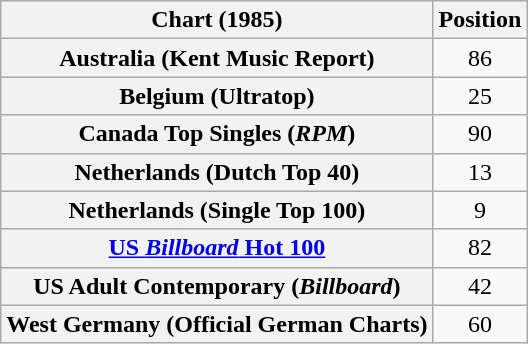<table class="wikitable plainrowheaders sortable">
<tr>
<th>Chart (1985)</th>
<th>Position</th>
</tr>
<tr>
<th scope="row">Australia (Kent Music Report)</th>
<td style="text-align:center;">86</td>
</tr>
<tr>
<th scope="row">Belgium (Ultratop)</th>
<td style="text-align:center;">25</td>
</tr>
<tr>
<th scope="row">Canada Top Singles (<em>RPM</em>)</th>
<td style="text-align:center;">90</td>
</tr>
<tr>
<th scope="row">Netherlands (Dutch Top 40)</th>
<td style="text-align:center;">13</td>
</tr>
<tr>
<th scope="row">Netherlands (Single Top 100)</th>
<td style="text-align:center;">9</td>
</tr>
<tr>
<th scope="row"><a href='#'>US <em>Billboard</em> Hot 100</a></th>
<td style="text-align:center;">82</td>
</tr>
<tr>
<th scope="row">US Adult Contemporary (<em>Billboard</em>)</th>
<td style="text-align:center;">42</td>
</tr>
<tr>
<th scope="row">West Germany (Official German Charts)</th>
<td style="text-align:center;">60</td>
</tr>
</table>
